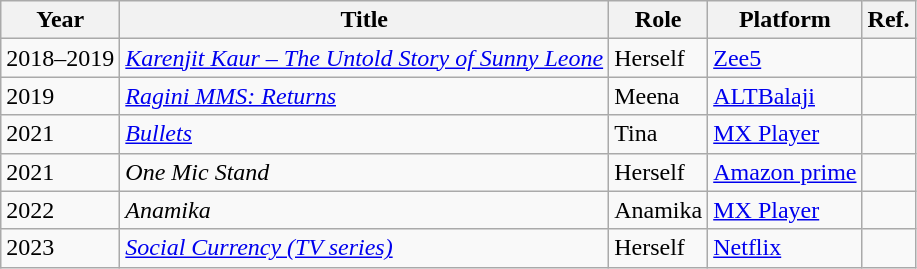<table class="wikitable sortable">
<tr>
<th>Year</th>
<th>Title</th>
<th>Role</th>
<th>Platform</th>
<th>Ref.</th>
</tr>
<tr>
<td>2018–2019</td>
<td><em><a href='#'>Karenjit Kaur – The Untold Story of Sunny Leone</a></em></td>
<td>Herself</td>
<td><a href='#'>Zee5</a></td>
<td></td>
</tr>
<tr>
<td>2019</td>
<td><em><a href='#'>Ragini MMS: Returns</a></em></td>
<td>Meena</td>
<td><a href='#'>ALTBalaji</a></td>
<td style="text-align:center;"></td>
</tr>
<tr>
<td>2021</td>
<td><em><a href='#'>Bullets</a></em></td>
<td>Tina</td>
<td><a href='#'>MX Player</a></td>
<td></td>
</tr>
<tr>
<td>2021</td>
<td><em>One Mic Stand</em></td>
<td>Herself</td>
<td><a href='#'>Amazon prime</a></td>
<td></td>
</tr>
<tr>
<td>2022</td>
<td><em>Anamika</em></td>
<td>Anamika</td>
<td><a href='#'>MX Player</a></td>
<td></td>
</tr>
<tr>
<td>2023</td>
<td><em><a href='#'>Social Currency (TV series)</a></em></td>
<td>Herself</td>
<td><a href='#'>Netflix</a></td>
<td></td>
</tr>
</table>
